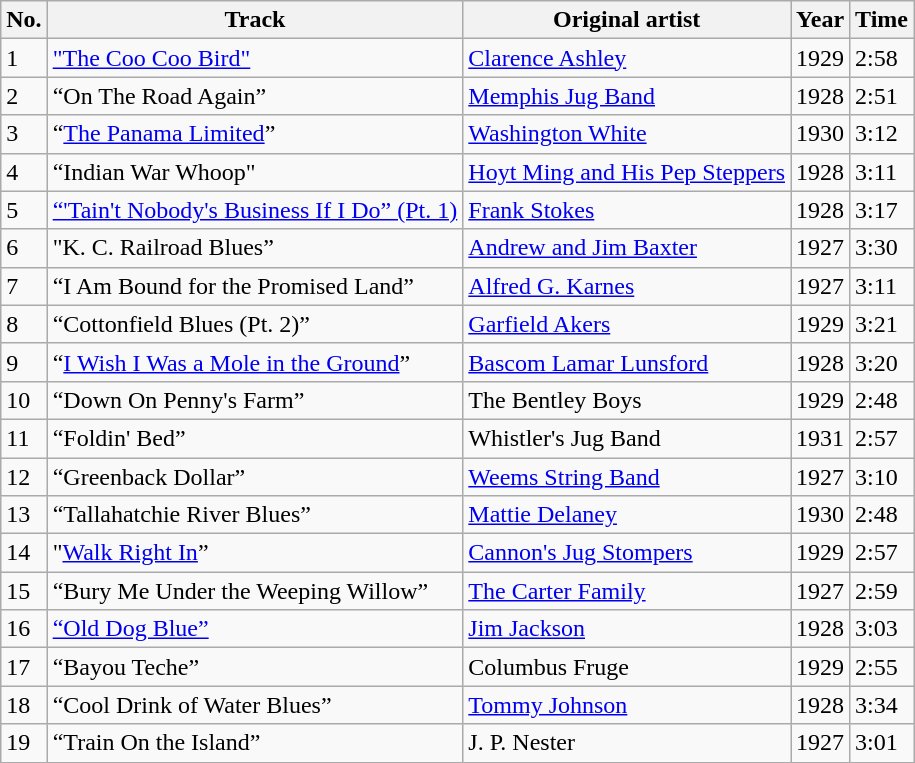<table class="wikitable">
<tr>
<th>No.</th>
<th>Track</th>
<th>Original artist</th>
<th>Year</th>
<th>Time</th>
</tr>
<tr>
<td>1</td>
<td><a href='#'>"The Coo Coo Bird"</a></td>
<td><a href='#'>Clarence Ashley</a></td>
<td>1929</td>
<td>2:58</td>
</tr>
<tr>
<td>2</td>
<td>“On The Road Again”</td>
<td><a href='#'>Memphis Jug Band</a></td>
<td>1928</td>
<td>2:51</td>
</tr>
<tr>
<td>3</td>
<td>“<a href='#'>The Panama Limited</a>”</td>
<td><a href='#'>Washington White</a></td>
<td>1930</td>
<td>3:12</td>
</tr>
<tr>
<td>4</td>
<td>“Indian War Whoop"</td>
<td><a href='#'>Hoyt Ming and His Pep Steppers</a></td>
<td>1928</td>
<td>3:11</td>
</tr>
<tr>
<td>5</td>
<td><a href='#'>“'Tain't Nobody's Business If I Do” (Pt. 1)</a></td>
<td><a href='#'>Frank Stokes</a></td>
<td>1928</td>
<td>3:17</td>
</tr>
<tr>
<td>6</td>
<td>"K. C. Railroad Blues”</td>
<td><a href='#'>Andrew and Jim Baxter</a></td>
<td>1927</td>
<td>3:30</td>
</tr>
<tr>
<td>7</td>
<td>“I Am Bound for the Promised Land”</td>
<td><a href='#'>Alfred G. Karnes</a></td>
<td>1927</td>
<td>3:11</td>
</tr>
<tr>
<td>8</td>
<td>“Cottonfield Blues (Pt. 2)”</td>
<td><a href='#'>Garfield Akers</a></td>
<td>1929</td>
<td>3:21</td>
</tr>
<tr>
<td>9</td>
<td>“<a href='#'>I Wish I Was a Mole in the Ground</a>”</td>
<td><a href='#'>Bascom Lamar Lunsford</a></td>
<td>1928</td>
<td>3:20</td>
</tr>
<tr>
<td>10</td>
<td>“Down On Penny's Farm”</td>
<td>The Bentley Boys</td>
<td>1929</td>
<td>2:48</td>
</tr>
<tr>
<td>11</td>
<td>“Foldin' Bed”</td>
<td>Whistler's Jug Band</td>
<td>1931</td>
<td>2:57</td>
</tr>
<tr>
<td>12</td>
<td>“Greenback Dollar”</td>
<td><a href='#'>Weems String Band</a></td>
<td>1927</td>
<td>3:10</td>
</tr>
<tr>
<td>13</td>
<td>“Tallahatchie River Blues”</td>
<td><a href='#'>Mattie Delaney</a></td>
<td>1930</td>
<td>2:48</td>
</tr>
<tr>
<td>14</td>
<td>"<a href='#'>Walk Right In</a>”</td>
<td><a href='#'>Cannon's Jug Stompers</a></td>
<td>1929</td>
<td>2:57</td>
</tr>
<tr>
<td>15</td>
<td>“Bury Me Under the Weeping Willow”</td>
<td><a href='#'>The Carter Family</a></td>
<td>1927</td>
<td>2:59</td>
</tr>
<tr>
<td>16</td>
<td><a href='#'>“Old Dog Blue”</a></td>
<td><a href='#'>Jim Jackson</a></td>
<td>1928</td>
<td>3:03</td>
</tr>
<tr>
<td>17</td>
<td>“Bayou Teche”</td>
<td>Columbus Fruge</td>
<td>1929</td>
<td>2:55</td>
</tr>
<tr>
<td>18</td>
<td>“Cool Drink of Water Blues”</td>
<td><a href='#'>Tommy Johnson</a></td>
<td>1928</td>
<td>3:34</td>
</tr>
<tr>
<td>19</td>
<td>“Train On the Island”</td>
<td>J. P. Nester</td>
<td>1927</td>
<td>3:01</td>
</tr>
</table>
